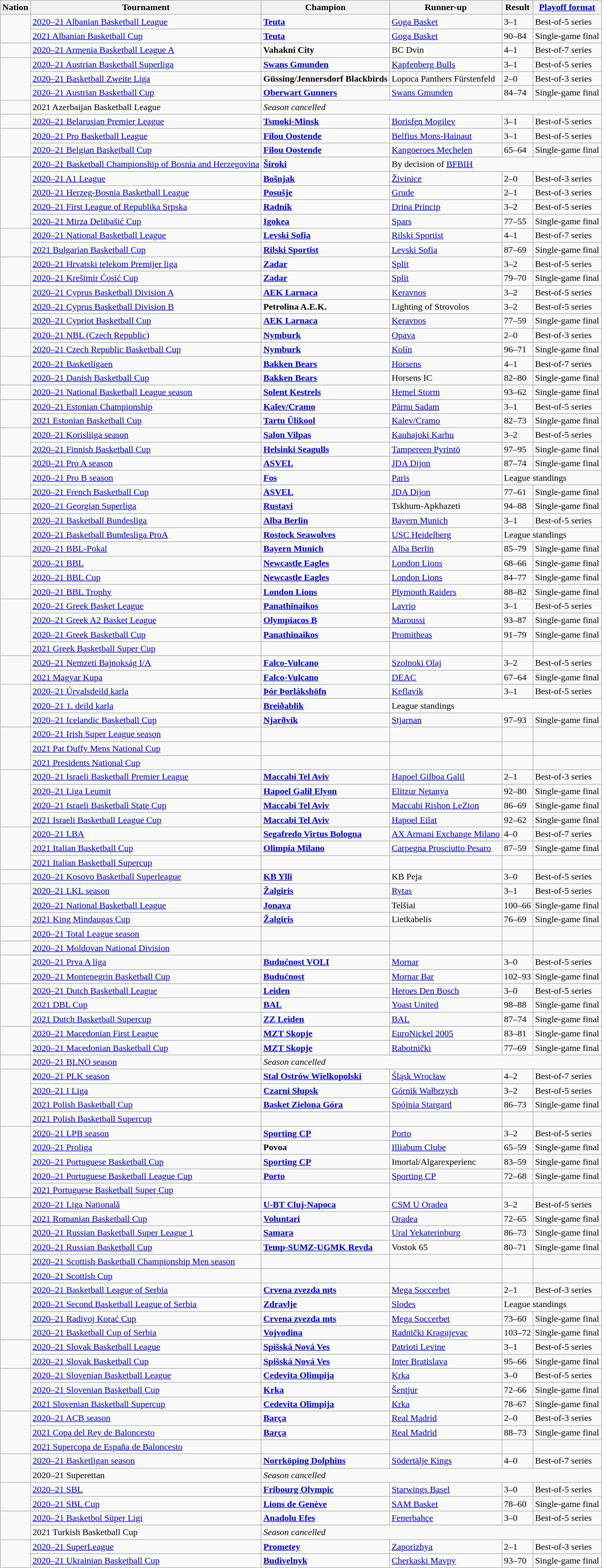<table class="wikitable">
<tr>
<th>Nation</th>
<th>Tournament</th>
<th>Champion</th>
<th>Runner-up</th>
<th>Result</th>
<th><a href='#'>Playoff format</a></th>
</tr>
<tr>
<td rowspan="2"></td>
<td><a href='#'>2020–21 Albanian Basketball League</a></td>
<td><strong><a href='#'>Teuta</a></strong></td>
<td><a href='#'>Goga Basket</a></td>
<td>3–1</td>
<td>Best-of-5 series</td>
</tr>
<tr>
<td><a href='#'>2021 Albanian Basketball Cup</a></td>
<td><strong><a href='#'>Teuta</a></strong></td>
<td><a href='#'>Goga Basket</a></td>
<td>90–84</td>
<td>Single-game final</td>
</tr>
<tr>
<td></td>
<td><a href='#'>2020–21 Armenia Basketball League A</a></td>
<td><strong>Vahakni City</strong></td>
<td>BC Dvin</td>
<td>4–1</td>
<td>Best-of-7 series</td>
</tr>
<tr>
<td rowspan="3"></td>
<td><a href='#'>2020–21 Austrian Basketball Superliga</a></td>
<td><strong><a href='#'>Swans Gmunden</a></strong></td>
<td><a href='#'>Kapfenberg Bulls</a></td>
<td>3–1</td>
<td>Best-of-5 series</td>
</tr>
<tr>
<td><a href='#'>2020–21 Basketball Zweite Liga</a></td>
<td><strong>Güssing/Jennersdorf Blackbirds</strong></td>
<td>Lopoca Panthers Fürstenfeld</td>
<td>2–0</td>
<td>Best-of-3 series</td>
</tr>
<tr>
<td><a href='#'>2020–21 Austrian Basketball Cup</a></td>
<td><strong><a href='#'>Oberwart Gunners</a></strong></td>
<td><a href='#'>Swans Gmunden</a></td>
<td>84–74</td>
<td>Single-game final</td>
</tr>
<tr>
<td></td>
<td>2021 Azerbaijan Basketball League</td>
<td colspan="4"><em>Season cancelled</em></td>
</tr>
<tr>
<td></td>
<td><a href='#'>2020–21 Belarusian Premier League</a></td>
<td><strong><a href='#'>Tsmoki-Minsk</a></strong></td>
<td><a href='#'>Borisfen Mogilev</a></td>
<td>3–1</td>
<td>Best-of-5 series</td>
</tr>
<tr>
<td rowspan="2"></td>
<td><a href='#'>2020–21 Pro Basketball League</a></td>
<td><strong><a href='#'>Filou Oostende</a></strong></td>
<td><a href='#'>Belfius Mons-Hainaut</a></td>
<td>3–1</td>
<td>Best-of-5 series</td>
</tr>
<tr>
<td><a href='#'>2020–21 Belgian Basketball Cup</a></td>
<td><strong><a href='#'>Filou Oostende</a></strong></td>
<td><a href='#'>Kangoeroes Mechelen</a></td>
<td>65–64</td>
<td>Single-game final</td>
</tr>
<tr>
<td rowspan="5"></td>
<td><a href='#'>2020–21 Basketball Championship of Bosnia and Herzegovina</a></td>
<td><strong><a href='#'>Široki</a></strong></td>
<td colspan=3>By decision of <a href='#'>BFBIH</a></td>
</tr>
<tr>
<td><a href='#'>2020–21 A1 League</a></td>
<td><strong><a href='#'>Bošnjak</a></strong></td>
<td><a href='#'>Živinice</a></td>
<td>2–0</td>
<td>Best-of-3 series</td>
</tr>
<tr>
<td><a href='#'>2020–21 Herzeg-Bosnia Basketball League</a></td>
<td><strong><a href='#'>Posušje</a></strong></td>
<td><a href='#'>Grude</a></td>
<td>2–1</td>
<td>Best-of-3 series</td>
</tr>
<tr>
<td><a href='#'>2020–21 First League of Republika Srpska</a></td>
<td><strong><a href='#'>Radnik</a></strong></td>
<td><a href='#'>Drina Princip</a></td>
<td>3–2</td>
<td>Best-of-5 series</td>
</tr>
<tr>
<td><a href='#'>2020–21 Mirza Delibašić Cup</a></td>
<td><strong><a href='#'>Igokea</a></strong></td>
<td><a href='#'>Spars</a></td>
<td>77–55</td>
<td>Single-game final</td>
</tr>
<tr>
<td rowspan="2"></td>
<td><a href='#'>2020–21 National Basketball League</a></td>
<td><strong><a href='#'>Levski Sofia</a></strong></td>
<td><a href='#'>Rilski Sportist</a></td>
<td>4–1</td>
<td>Best-of-7 series</td>
</tr>
<tr>
<td><a href='#'>2021 Bulgarian Basketball Cup</a></td>
<td><strong><a href='#'>Rilski Sportist</a></strong></td>
<td><a href='#'>Levski Sofia</a></td>
<td>87–69</td>
<td>Single-game final</td>
</tr>
<tr>
<td rowspan="2"></td>
<td><a href='#'>2020–21 Hrvatski telekom Premijer liga</a></td>
<td><strong><a href='#'>Zadar</a></strong></td>
<td><a href='#'>Split</a></td>
<td>3–2</td>
<td>Best-of-5 series</td>
</tr>
<tr>
<td><a href='#'>2020–21 Krešimir Ćosić Cup</a></td>
<td><strong><a href='#'>Zadar</a></strong></td>
<td><a href='#'>Split</a></td>
<td>79–70</td>
<td>Single-game final</td>
</tr>
<tr>
<td rowspan="3"></td>
<td><a href='#'>2020–21 Cyprus Basketball Division A</a></td>
<td><strong><a href='#'>AEK Larnaca</a></strong></td>
<td><a href='#'>Keravnos</a></td>
<td>3–2</td>
<td>Best-of-5 series</td>
</tr>
<tr>
<td><a href='#'>2020–21 Cyprus Basketball Division B</a></td>
<td><strong>Petrolina A.E.K.</strong></td>
<td>Lighting of Strovolos</td>
<td>3–2</td>
<td>Best-of-5 series</td>
</tr>
<tr>
<td><a href='#'>2020–21 Cypriot Basketball Cup</a></td>
<td><strong><a href='#'>AEK Larnaca</a></strong></td>
<td><a href='#'>Keravnos</a></td>
<td>77–59</td>
<td>Single-game final</td>
</tr>
<tr>
<td rowspan="2"></td>
<td><a href='#'>2020–21 NBL (Czech Republic)</a></td>
<td><strong><a href='#'>Nymburk</a></strong></td>
<td><a href='#'>Opava</a></td>
<td>2–0</td>
<td>Best-of-3 series</td>
</tr>
<tr>
<td><a href='#'>2020–21 Czech Republic Basketball Cup</a></td>
<td><strong><a href='#'>Nymburk</a></strong></td>
<td><a href='#'>Kolín</a></td>
<td>96–71</td>
<td>Single-game final</td>
</tr>
<tr>
<td rowspan="2"></td>
<td><a href='#'>2020–21 Basketligaen</a></td>
<td><strong><a href='#'>Bakken Bears</a></strong></td>
<td><a href='#'>Horsens</a></td>
<td>4–1</td>
<td>Best-of-7 series</td>
</tr>
<tr>
<td><a href='#'>2020–21 Danish Basketball Cup</a></td>
<td><strong><a href='#'>Bakken Bears</a></strong></td>
<td>Horsens IC</td>
<td>82–80</td>
<td>Single-game final</td>
</tr>
<tr>
<td></td>
<td><a href='#'>2020–21 National Basketball League season</a></td>
<td><strong><a href='#'>Solent Kestrels</a></strong></td>
<td><a href='#'>Hemel Storm</a></td>
<td>93–62</td>
<td>Single-game final</td>
</tr>
<tr>
<td rowspan="2"></td>
<td><a href='#'>2020–21 Estonian Championship</a></td>
<td><strong><a href='#'>Kalev/Cramo</a></strong></td>
<td><a href='#'>Pärnu Sadam</a></td>
<td>3–1</td>
<td>Best-of-5 series</td>
</tr>
<tr>
<td><a href='#'>2021 Estonian Basketball Cup</a></td>
<td><strong><a href='#'>Tartu Ülikool</a></strong></td>
<td><a href='#'>Kalev/Cramo</a></td>
<td>82–73</td>
<td>Single-game final</td>
</tr>
<tr>
<td rowspan="2"></td>
<td><a href='#'>2020–21 Korisliiga season</a></td>
<td><strong><a href='#'>Salon Vilpas</a></strong></td>
<td><a href='#'>Kauhajoki Karhu</a></td>
<td>3–2</td>
<td>Best-of-5 series</td>
</tr>
<tr>
<td><a href='#'>2020–21 Finnish Basketball Cup</a></td>
<td><strong><a href='#'>Helsinki Seagulls</a></strong></td>
<td><a href='#'>Tampereen Pyrintö</a></td>
<td>97–95</td>
<td>Single-game final</td>
</tr>
<tr>
<td rowspan="3"></td>
<td><a href='#'>2020–21 Pro A season</a></td>
<td><strong><a href='#'>ASVEL</a></strong></td>
<td><a href='#'>JDA Dijon</a></td>
<td>87–74</td>
<td>Single-game final</td>
</tr>
<tr>
<td><a href='#'>2020–21 Pro B season</a></td>
<td><strong><a href='#'>Fos</a></strong></td>
<td><a href='#'>Paris</a></td>
<td colspan=2>League standings</td>
</tr>
<tr>
<td><a href='#'>2020–21 French Basketball Cup</a></td>
<td><strong><a href='#'>ASVEL</a></strong></td>
<td><a href='#'>JDA Dijon</a></td>
<td>77–61</td>
<td>Single-game final</td>
</tr>
<tr>
<td></td>
<td><a href='#'>2020–21 Georgian Superliga</a></td>
<td><strong><a href='#'>Rustavi</a></strong></td>
<td>Tskhum-Apkhazeti</td>
<td>94–88</td>
<td>Single-game final</td>
</tr>
<tr>
<td rowspan="3"></td>
<td><a href='#'>2020–21 Basketball Bundesliga</a></td>
<td><strong><a href='#'>Alba Berlin</a></strong></td>
<td><a href='#'>Bayern Munich</a></td>
<td>3–1</td>
<td>Best-of-5 series</td>
</tr>
<tr>
<td><a href='#'>2020–21 Basketball Bundesliga ProA</a></td>
<td><strong><a href='#'>Rostock Seawolves</a></strong></td>
<td><a href='#'>USC Heidelberg</a></td>
<td colspan=2>League standings</td>
</tr>
<tr>
<td><a href='#'>2020–21 BBL-Pokal</a></td>
<td><strong><a href='#'>Bayern Munich</a></strong></td>
<td><a href='#'>Alba Berlin</a></td>
<td>85–79</td>
<td>Single-game final</td>
</tr>
<tr>
<td rowspan="3"></td>
<td><a href='#'>2020–21 BBL</a></td>
<td><strong><a href='#'>Newcastle Eagles</a></strong></td>
<td><a href='#'>London Lions</a></td>
<td>68–66</td>
<td>Single-game final</td>
</tr>
<tr>
<td><a href='#'>2020–21 BBL Cup</a></td>
<td><strong><a href='#'>Newcastle Eagles</a></strong></td>
<td><a href='#'>London Lions</a></td>
<td>84–77</td>
<td>Single-game final</td>
</tr>
<tr>
<td><a href='#'>2020–21 BBL Trophy</a></td>
<td><strong><a href='#'>London Lions</a></strong></td>
<td><a href='#'>Plymouth Raiders</a></td>
<td>88–82</td>
<td>Single-game final</td>
</tr>
<tr>
<td rowspan="4"></td>
<td><a href='#'>2020–21 Greek Basket League</a></td>
<td><strong><a href='#'>Panathinaikos</a></strong></td>
<td><a href='#'>Lavrio</a></td>
<td>3–1</td>
<td>Best-of-5 series</td>
</tr>
<tr>
<td><a href='#'>2020–21 Greek A2 Basket League</a></td>
<td><strong><a href='#'>Olympiacos B</a></strong></td>
<td><a href='#'>Maroussi</a></td>
<td>93–87</td>
<td>Single-game final</td>
</tr>
<tr>
<td><a href='#'>2020–21 Greek Basketball Cup</a></td>
<td><strong><a href='#'>Panathinaikos</a></strong></td>
<td><a href='#'>Promitheas</a></td>
<td>91–79</td>
<td>Single-game final</td>
</tr>
<tr>
<td><a href='#'>2021 Greek Basketball Super Cup</a></td>
<td></td>
<td></td>
<td></td>
<td></td>
</tr>
<tr>
<td rowspan="2"></td>
<td><a href='#'>2020–21 Nemzeti Bajnokság I/A</a></td>
<td><strong><a href='#'>Falco-Vulcano</a></strong></td>
<td><a href='#'>Szolnoki Olaj</a></td>
<td>3–2</td>
<td>Best-of-5 series</td>
</tr>
<tr>
<td><a href='#'>2021 Magyar Kupa</a></td>
<td><strong><a href='#'>Falco-Vulcano</a></strong></td>
<td><a href='#'>DEAC</a></td>
<td>67–64</td>
<td>Single-game final</td>
</tr>
<tr>
<td rowspan="3"></td>
<td><a href='#'>2020–21 Úrvalsdeild karla</a></td>
<td><strong><a href='#'>Þór Þorlákshöfn</a></strong></td>
<td><a href='#'>Keflavík</a></td>
<td>3–1</td>
<td>Best-of-5 series</td>
</tr>
<tr>
<td><a href='#'>2020–21 1. deild karla</a></td>
<td><strong><a href='#'>Breiðablik</a></strong></td>
<td colspan=3>League standings</td>
</tr>
<tr>
<td><a href='#'>2020–21 Icelandic Basketball Cup</a></td>
<td><strong><a href='#'>Njarðvík</a></strong></td>
<td><a href='#'>Stjarnan</a></td>
<td>97–93</td>
<td>Single-game final</td>
</tr>
<tr>
<td rowspan="3"></td>
<td><a href='#'>2020–21 Irish Super League season</a></td>
<td></td>
<td></td>
<td></td>
<td></td>
</tr>
<tr>
<td><a href='#'>2021 Pat Duffy Mens National Cup</a></td>
<td></td>
<td></td>
<td></td>
<td></td>
</tr>
<tr>
<td><a href='#'>2021 Presidents National Cup</a></td>
<td></td>
<td></td>
<td></td>
<td></td>
</tr>
<tr>
<td rowspan="4"></td>
<td><a href='#'>2020–21 Israeli Basketball Premier League</a></td>
<td><strong><a href='#'>Maccabi Tel Aviv</a></strong></td>
<td><a href='#'>Hapoel Gilboa Galil</a></td>
<td>2–1</td>
<td>Best-of-3 series</td>
</tr>
<tr>
<td><a href='#'>2020–21 Liga Leumit</a></td>
<td><strong><a href='#'>Hapoel Galil Elyon</a></strong></td>
<td><a href='#'>Elitzur Netanya</a></td>
<td>92–80</td>
<td>Single-game final</td>
</tr>
<tr>
<td><a href='#'>2020–21 Israeli Basketball State Cup</a></td>
<td><strong><a href='#'>Maccabi Tel Aviv</a></strong></td>
<td><a href='#'>Maccabi Rishon LeZion</a></td>
<td>86–69</td>
<td>Single-game final</td>
</tr>
<tr>
<td><a href='#'>2021 Israeli Basketball League Cup</a></td>
<td><strong><a href='#'>Maccabi Tel Aviv</a></strong></td>
<td><a href='#'>Hapoel Eilat</a></td>
<td>92–62</td>
<td>Single-game final</td>
</tr>
<tr>
<td rowspan="3"></td>
<td><a href='#'>2020–21 LBA</a></td>
<td><strong><a href='#'>Segafredo Virtus Bologna</a></strong></td>
<td><a href='#'>AX Armani Exchange Milano</a></td>
<td>4–0</td>
<td>Best-of-7 series</td>
</tr>
<tr>
<td><a href='#'>2021 Italian Basketball Cup</a></td>
<td><strong><a href='#'>Olimpia Milano</a></strong></td>
<td><a href='#'>Carpegna Prosciutto Pesaro</a></td>
<td>87–59</td>
<td>Single-game final</td>
</tr>
<tr>
<td><a href='#'>2021 Italian Basketball Supercup</a></td>
<td></td>
<td></td>
<td></td>
<td></td>
</tr>
<tr>
<td></td>
<td><a href='#'>2020–21 Kosovo Basketball Superleague</a></td>
<td><strong><a href='#'>KB Ylli</a></strong></td>
<td>KB Peja</td>
<td>3–0</td>
<td>Best-of-5 series</td>
</tr>
<tr>
<td rowspan=3></td>
<td><a href='#'>2020–21 LKL season</a></td>
<td><strong><a href='#'>Žalgiris</a></strong></td>
<td><a href='#'>Rytas</a></td>
<td>3–1</td>
<td>Best-of-5 series</td>
</tr>
<tr>
<td><a href='#'>2020–21 National Basketball League</a></td>
<td><strong><a href='#'>Jonava</a></strong></td>
<td>Telšiai</td>
<td>100–66</td>
<td>Single-game final</td>
</tr>
<tr>
<td><a href='#'>2021 King Mindaugas Cup</a></td>
<td><strong><a href='#'>Žalgiris</a></strong></td>
<td>Lietkabelis</td>
<td>76–69</td>
<td>Single-game final</td>
</tr>
<tr>
<td></td>
<td><a href='#'>2020–21 Total League season</a></td>
<td></td>
<td></td>
<td></td>
<td><br></td>
</tr>
<tr>
<td></td>
<td><a href='#'>2020–21 Moldovan National Division</a></td>
<td></td>
<td></td>
<td></td>
<td></td>
</tr>
<tr>
<td rowspan="2"></td>
<td><a href='#'>2020–21 Prva A liga</a></td>
<td><strong><a href='#'>Budućnost VOLI</a></strong></td>
<td><a href='#'>Mornar</a></td>
<td>3–0</td>
<td>Best-of-5 series</td>
</tr>
<tr>
<td><a href='#'>2020–21 Montenegrin Basketball Cup</a></td>
<td><strong><a href='#'>Budućnost</a></strong></td>
<td><a href='#'>Mornar Bar</a></td>
<td>102–93</td>
<td>Single-game final</td>
</tr>
<tr>
<td rowspan="3"></td>
<td><a href='#'>2020–21 Dutch Basketball League</a></td>
<td><strong><a href='#'>Leiden</a></strong></td>
<td><a href='#'>Heroes Den Bosch</a></td>
<td>3–0</td>
<td>Best-of-5 series</td>
</tr>
<tr>
<td><a href='#'>2021 DBL Cup</a></td>
<td><strong><a href='#'>BAL</a></strong></td>
<td><a href='#'>Yoast United</a></td>
<td>98–88</td>
<td>Single-game final</td>
</tr>
<tr>
<td><a href='#'>2021 Dutch Basketball Supercup</a></td>
<td><strong><a href='#'>ZZ Leiden</a></strong></td>
<td><a href='#'>BAL</a></td>
<td>87–74</td>
<td>Single-game final</td>
</tr>
<tr>
<td rowspan="2"></td>
<td><a href='#'>2020–21 Macedonian First League</a></td>
<td><strong><a href='#'>MZT Skopje</a></strong></td>
<td><a href='#'>EuroNickel 2005</a></td>
<td>83–81</td>
<td>Single-game final</td>
</tr>
<tr>
<td><a href='#'>2020–21 Macedonian Basketball Cup</a></td>
<td><strong><a href='#'>MZT Skopje</a></strong></td>
<td><a href='#'>Rabotnički</a></td>
<td>77–69</td>
<td>Single-game final</td>
</tr>
<tr>
<td></td>
<td><a href='#'>2020–21 BLNO season</a></td>
<td colspan="4"><em>Season cancelled</em></td>
</tr>
<tr>
<td rowspan="4"></td>
<td><a href='#'>2020–21 PLK season</a></td>
<td><strong><a href='#'>Stal Ostrów Wielkopolski</a></strong></td>
<td><a href='#'>Śląsk Wrocław</a></td>
<td>4–2</td>
<td>Best-of-7 series</td>
</tr>
<tr>
<td><a href='#'>2020–21 I Liga</a></td>
<td><strong><a href='#'>Czarni Słupsk</a></strong></td>
<td><a href='#'>Górnik Wałbrzych</a></td>
<td>3–2</td>
<td>Best-of-5 series</td>
</tr>
<tr>
<td><a href='#'>2021 Polish Basketball Cup</a></td>
<td><strong><a href='#'>Basket Zielona Góra</a></strong></td>
<td><a href='#'>Spójnia Stargard</a></td>
<td>86–73</td>
<td>Single-game final</td>
</tr>
<tr>
<td><a href='#'>2021 Polish Basketball Supercup</a></td>
<td></td>
<td></td>
<td></td>
<td></td>
</tr>
<tr>
<td rowspan="5"></td>
<td><a href='#'>2020–21 LPB season</a></td>
<td><strong><a href='#'>Sporting CP</a></strong></td>
<td><a href='#'>Porto</a></td>
<td>3–2</td>
<td>Best-of-5 series</td>
</tr>
<tr>
<td><a href='#'>2020–21 Proliga</a></td>
<td><strong>Povoa</strong></td>
<td><a href='#'>Illiabum Clube</a></td>
<td>65–59</td>
<td>Single-game final</td>
</tr>
<tr>
<td><a href='#'>2020–21 Portuguese Basketball Cup</a></td>
<td><strong><a href='#'>Sporting CP</a></strong></td>
<td>Imortal/Algarexperienc</td>
<td>83–59</td>
<td>Single-game final</td>
</tr>
<tr>
<td><a href='#'>2020–21 Portuguese Basketball League Cup</a></td>
<td><strong><a href='#'>Porto</a></strong></td>
<td><a href='#'>Sporting CP</a></td>
<td>72–68</td>
<td>Single-game final</td>
</tr>
<tr>
<td><a href='#'>2021 Portuguese Basketball Super Cup</a></td>
<td></td>
<td></td>
<td></td>
<td></td>
</tr>
<tr>
<td rowspan="2"></td>
<td><a href='#'>2020–21 Liga Națională</a></td>
<td><strong><a href='#'>U-BT Cluj-Napoca</a></strong></td>
<td><a href='#'>CSM U Oradea</a></td>
<td>3–2</td>
<td>Best-of-5 series</td>
</tr>
<tr>
<td><a href='#'>2021 Romanian Basketball Cup</a></td>
<td><strong><a href='#'>Voluntari</a></strong></td>
<td><a href='#'>Oradea</a></td>
<td>72–65</td>
<td>Single-game final</td>
</tr>
<tr>
<td rowspan="2"></td>
<td><a href='#'>2020–21 Russian Basketball Super League 1</a></td>
<td><strong><a href='#'>Samara</a></strong></td>
<td><a href='#'>Ural Yekaterinburg</a></td>
<td>86–73</td>
<td>Single-game final</td>
</tr>
<tr>
<td><a href='#'>2020–21 Russian Basketball Cup</a></td>
<td><strong><a href='#'>Temp-SUMZ-UGMK Revda</a></strong></td>
<td>Vostok 65</td>
<td>80–71</td>
<td>Single-game final</td>
</tr>
<tr>
<td rowspan="2"></td>
<td><a href='#'>2020–21 Scottish Basketball Championship Men season</a></td>
<td></td>
<td></td>
<td></td>
<td></td>
</tr>
<tr>
<td><a href='#'>2020–21 Scottish Cup</a></td>
<td></td>
<td></td>
<td></td>
<td></td>
</tr>
<tr>
<td rowspan="4"></td>
<td><a href='#'>2020–21 Basketball League of Serbia</a></td>
<td><strong><a href='#'>Crvena zvezda mts</a></strong></td>
<td><a href='#'>Mega Soccerbet</a></td>
<td>2–1</td>
<td>Best-of-3 series</td>
</tr>
<tr>
<td><a href='#'>2020–21 Second Basketball League of Serbia</a></td>
<td><strong><a href='#'>Zdravlje</a></strong></td>
<td><a href='#'>Slodes</a></td>
<td colspan=2>League standings</td>
</tr>
<tr>
<td><a href='#'>2020–21 Radivoj Korać Cup</a></td>
<td><strong><a href='#'>Crvena zvezda mts</a></strong></td>
<td><a href='#'>Mega Soccerbet</a></td>
<td>73–60</td>
<td>Single-game final</td>
</tr>
<tr>
<td><a href='#'>2020–21 Basketball Cup of Serbia</a></td>
<td><strong><a href='#'>Vojvodina</a></strong></td>
<td><a href='#'>Radnički Kragujevac</a></td>
<td>103–72</td>
<td>Single-game final</td>
</tr>
<tr>
<td rowspan="2"></td>
<td><a href='#'>2020–21 Slovak Basketball League</a></td>
<td><strong><a href='#'>Spišská Nová Ves</a></strong></td>
<td><a href='#'>Patrioti Levine</a></td>
<td>3–1</td>
<td>Best-of-5 series</td>
</tr>
<tr>
<td><a href='#'>2020–21 Slovak Basketball Cup</a></td>
<td><strong><a href='#'>Spišská Nová Ves</a></strong></td>
<td><a href='#'>Inter Bratislava</a></td>
<td>95–66</td>
<td>Single-game final</td>
</tr>
<tr>
<td rowspan="3"></td>
<td><a href='#'>2020–21 Slovenian Basketball League</a></td>
<td><strong><a href='#'>Cedevita Olimpija</a></strong></td>
<td><a href='#'>Krka</a></td>
<td>3–0</td>
<td>Best-of-5 series</td>
</tr>
<tr>
<td><a href='#'>2020–21 Slovenian Basketball Cup</a></td>
<td><strong><a href='#'>Krka</a></strong></td>
<td><a href='#'>Šentjur</a></td>
<td>72–66</td>
<td>Single-game final</td>
</tr>
<tr>
<td><a href='#'>2021 Slovenian Basketball Supercup</a></td>
<td><strong><a href='#'>Cedevita Olimpija</a></strong></td>
<td><a href='#'>Krka</a></td>
<td>78–67</td>
<td>Single-game final</td>
</tr>
<tr>
<td rowspan="3"></td>
<td><a href='#'>2020–21 ACB season</a></td>
<td><strong><a href='#'>Barça</a></strong></td>
<td><a href='#'>Real Madrid</a></td>
<td>2–0</td>
<td>Best-of-3 series</td>
</tr>
<tr>
<td><a href='#'>2021 Copa del Rey de Baloncesto</a></td>
<td><strong><a href='#'>Barça</a></strong></td>
<td><a href='#'>Real Madrid</a></td>
<td>88–73</td>
<td>Single-game final</td>
</tr>
<tr>
<td><a href='#'>2021 Supercopa de España de Baloncesto</a></td>
<td></td>
<td></td>
<td></td>
<td></td>
</tr>
<tr>
<td rowspan="2"></td>
<td><a href='#'>2020–21 Basketligan season</a></td>
<td><strong><a href='#'>Norrköping Dolphins</a></strong></td>
<td><a href='#'>Södertälje Kings</a></td>
<td>4–0</td>
<td>Best-of-7 series</td>
</tr>
<tr>
<td>2020–21 Superettan</td>
<td colspan="4"><em>Season cancelled</em></td>
</tr>
<tr>
<td rowspan="2"></td>
<td><a href='#'>2020–21 SBL</a></td>
<td><strong><a href='#'>Fribourg Olympic</a></strong></td>
<td><a href='#'>Starwings Basel</a></td>
<td>3–0</td>
<td>Best-of-5 series</td>
</tr>
<tr>
<td><a href='#'>2020–21 SBL Cup</a></td>
<td><strong><a href='#'>Lions de Genève</a></strong></td>
<td><a href='#'>SAM Basket</a></td>
<td>78–60</td>
<td>Single-game final</td>
</tr>
<tr>
<td rowspan="2"></td>
<td><a href='#'>2020–21 Basketbol Süper Ligi</a></td>
<td><strong><a href='#'>Anadolu Efes</a></strong></td>
<td><a href='#'>Fenerbahçe</a></td>
<td>3–0</td>
<td>Best-of-5 series</td>
</tr>
<tr>
<td>2021 Turkish Basketball Cup</td>
<td colspan="4"><em>Season cancelled</em></td>
</tr>
<tr>
<td rowspan="2"></td>
<td><a href='#'>2020–21 SuperLeague</a></td>
<td><strong><a href='#'>Prometey</a></strong></td>
<td><a href='#'>Zaporizhya</a></td>
<td>2–1</td>
<td>Best-of-3 series</td>
</tr>
<tr>
<td><a href='#'>2020–21 Ukrainian Basketball Cup</a></td>
<td><strong><a href='#'>Budivelnyk</a></strong></td>
<td><a href='#'>Cherkaski Mavpy</a></td>
<td>93–70</td>
<td>Single-game final</td>
</tr>
</table>
